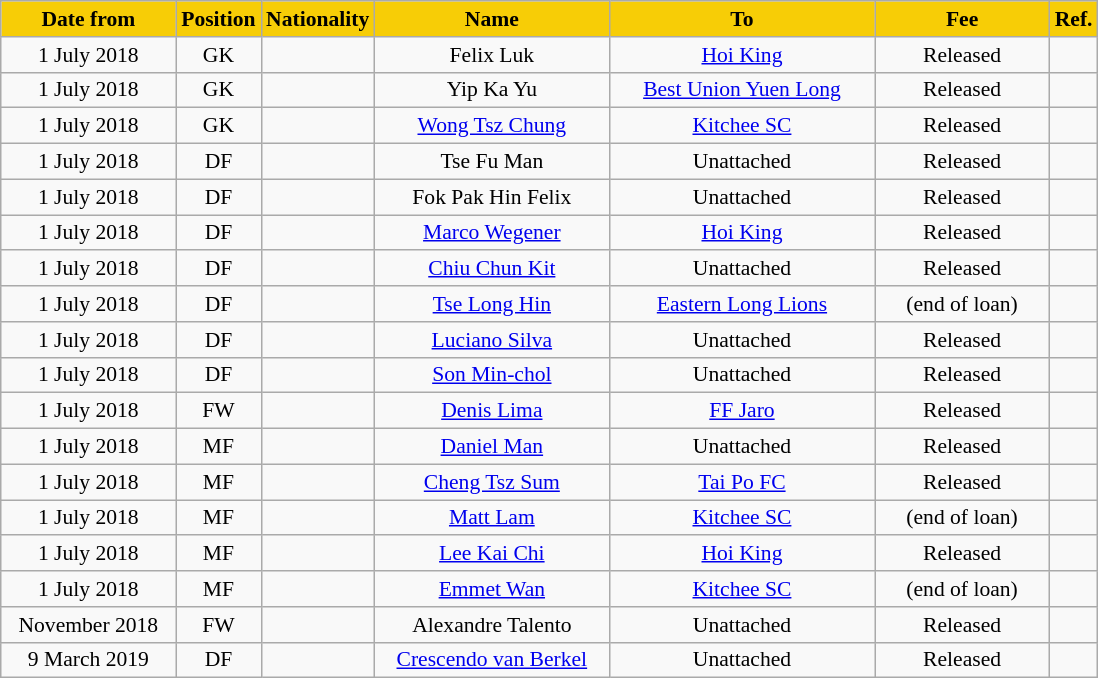<table class="wikitable" style="text-align:center; font-size:90%">
<tr>
<th style="background:#f7cd06; color:#000000; width:110px;">Date from</th>
<th style="background:#f7cd06; color:#000000; width:50px;">Position</th>
<th style="background:#f7cd06; color:#000000; width:50px;">Nationality</th>
<th style="background:#f7cd06; color:#000000; width:150px;">Name</th>
<th style="background:#f7cd06; color:#000000; width:170px;">To</th>
<th style="background:#f7cd06; color:#000000; width:110px;">Fee</th>
<th style="background:#f7cd06; color:#000000; width:25px;">Ref.</th>
</tr>
<tr>
<td>1 July 2018</td>
<td>GK</td>
<td></td>
<td>Felix Luk</td>
<td><a href='#'>Hoi King</a></td>
<td>Released</td>
<td></td>
</tr>
<tr>
<td>1 July 2018</td>
<td>GK</td>
<td></td>
<td>Yip Ka Yu</td>
<td><a href='#'>Best Union Yuen Long</a></td>
<td>Released</td>
<td></td>
</tr>
<tr>
<td>1 July 2018</td>
<td>GK</td>
<td></td>
<td><a href='#'>Wong Tsz Chung</a></td>
<td><a href='#'>Kitchee SC</a></td>
<td>Released</td>
<td></td>
</tr>
<tr>
<td>1 July 2018</td>
<td>DF</td>
<td></td>
<td>Tse Fu Man</td>
<td>Unattached</td>
<td>Released</td>
<td></td>
</tr>
<tr>
<td>1 July 2018</td>
<td>DF</td>
<td></td>
<td>Fok Pak Hin Felix</td>
<td>Unattached</td>
<td>Released</td>
<td></td>
</tr>
<tr>
<td>1 July 2018</td>
<td>DF</td>
<td></td>
<td><a href='#'>Marco Wegener</a></td>
<td><a href='#'>Hoi King</a></td>
<td>Released</td>
<td></td>
</tr>
<tr>
<td>1 July 2018</td>
<td>DF</td>
<td></td>
<td><a href='#'>Chiu Chun Kit</a></td>
<td>Unattached</td>
<td>Released</td>
<td></td>
</tr>
<tr>
<td>1 July 2018</td>
<td>DF</td>
<td></td>
<td><a href='#'>Tse Long Hin</a></td>
<td><a href='#'>Eastern Long Lions</a></td>
<td>(end of loan)</td>
<td></td>
</tr>
<tr>
<td>1 July 2018</td>
<td>DF</td>
<td></td>
<td><a href='#'>Luciano Silva</a></td>
<td>Unattached</td>
<td>Released</td>
<td></td>
</tr>
<tr>
<td>1 July 2018</td>
<td>DF</td>
<td></td>
<td><a href='#'>Son Min-chol</a></td>
<td>Unattached</td>
<td>Released</td>
<td></td>
</tr>
<tr>
<td>1 July 2018</td>
<td>FW</td>
<td></td>
<td><a href='#'>Denis Lima</a></td>
<td> <a href='#'>FF Jaro</a></td>
<td>Released</td>
<td></td>
</tr>
<tr>
<td>1 July 2018</td>
<td>MF</td>
<td></td>
<td><a href='#'>Daniel Man</a></td>
<td>Unattached</td>
<td>Released</td>
<td></td>
</tr>
<tr>
<td>1 July 2018</td>
<td>MF</td>
<td></td>
<td><a href='#'>Cheng Tsz Sum</a></td>
<td><a href='#'>Tai Po FC</a></td>
<td>Released</td>
<td></td>
</tr>
<tr>
<td>1 July 2018</td>
<td>MF</td>
<td></td>
<td><a href='#'>Matt Lam</a></td>
<td><a href='#'>Kitchee SC</a></td>
<td>(end of loan)</td>
<td></td>
</tr>
<tr>
<td>1 July 2018</td>
<td>MF</td>
<td></td>
<td><a href='#'>Lee Kai Chi</a></td>
<td><a href='#'>Hoi King</a></td>
<td>Released</td>
<td></td>
</tr>
<tr>
<td>1 July 2018</td>
<td>MF</td>
<td></td>
<td><a href='#'>Emmet Wan</a></td>
<td><a href='#'>Kitchee SC</a></td>
<td>(end of loan)</td>
<td></td>
</tr>
<tr>
<td>November 2018</td>
<td>FW</td>
<td></td>
<td>Alexandre Talento</td>
<td>Unattached</td>
<td>Released</td>
<td></td>
</tr>
<tr>
<td>9 March 2019</td>
<td>DF</td>
<td></td>
<td><a href='#'>Crescendo van Berkel</a></td>
<td>Unattached</td>
<td>Released</td>
<td></td>
</tr>
</table>
